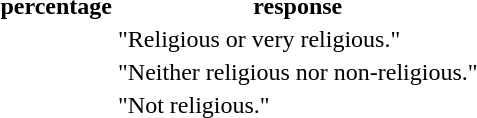<table>
<tr>
<th>percentage</th>
<th>response</th>
</tr>
<tr>
<td></td>
<td>"Religious or very religious."</td>
</tr>
<tr>
<td></td>
<td>"Neither religious nor non-religious."</td>
</tr>
<tr>
<td></td>
<td>"Not religious."</td>
</tr>
</table>
